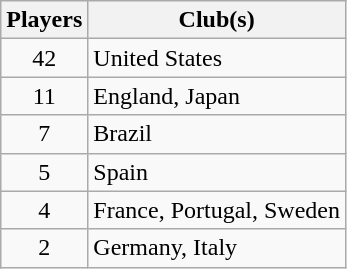<table class="wikitable">
<tr>
<th>Players</th>
<th>Club(s)</th>
</tr>
<tr>
<td align="center">42</td>
<td> United States</td>
</tr>
<tr>
<td align="center">11</td>
<td> England,  Japan</td>
</tr>
<tr>
<td align="center">7</td>
<td> Brazil</td>
</tr>
<tr>
<td align="center">5</td>
<td> Spain</td>
</tr>
<tr>
<td align="center">4</td>
<td> France,  Portugal,  Sweden</td>
</tr>
<tr>
<td align="center">2</td>
<td> Germany,  Italy</td>
</tr>
</table>
